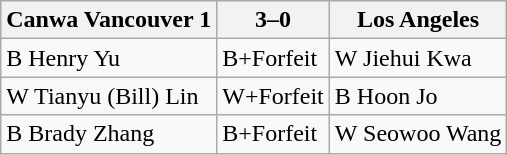<table class="wikitable">
<tr>
<th>Canwa Vancouver 1</th>
<th>3–0</th>
<th>Los Angeles</th>
</tr>
<tr>
<td>B Henry Yu</td>
<td>B+Forfeit</td>
<td>W Jiehui Kwa</td>
</tr>
<tr>
<td>W Tianyu (Bill) Lin</td>
<td>W+Forfeit</td>
<td>B Hoon Jo</td>
</tr>
<tr>
<td>B Brady Zhang</td>
<td>B+Forfeit</td>
<td>W Seowoo Wang</td>
</tr>
</table>
